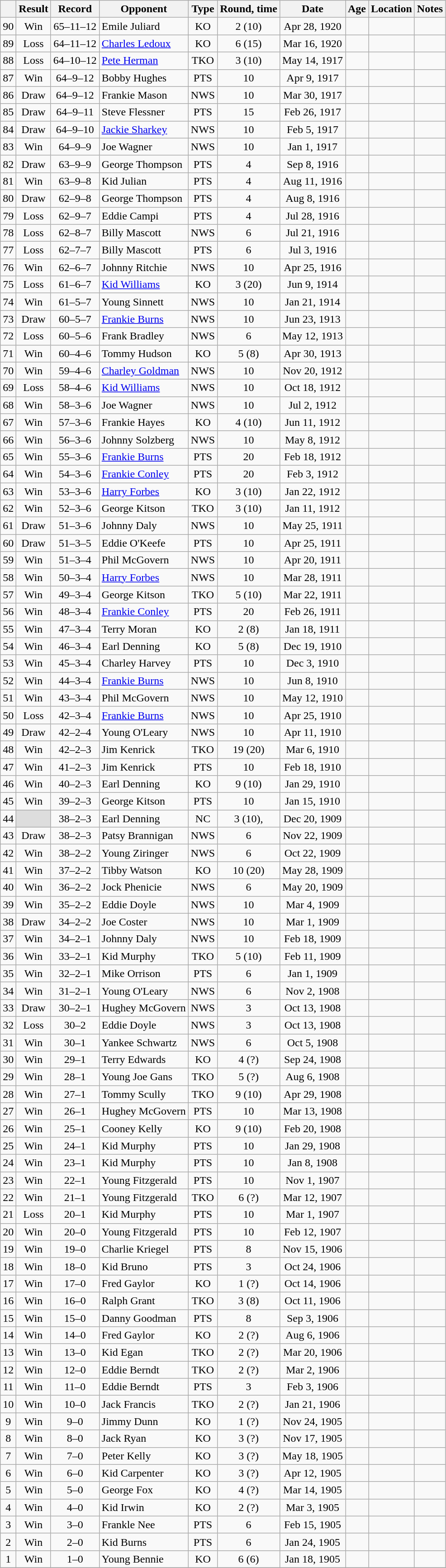<table class="wikitable mw-collapsible" style="text-align:center">
<tr>
<th></th>
<th>Result</th>
<th>Record</th>
<th>Opponent</th>
<th>Type</th>
<th>Round, time</th>
<th>Date</th>
<th>Age</th>
<th>Location</th>
<th>Notes</th>
</tr>
<tr>
<td>90</td>
<td>Win</td>
<td>65–11–12 </td>
<td align=left>Emile Juliard</td>
<td>KO</td>
<td>2 (10)</td>
<td>Apr 28, 1920</td>
<td style="text-align:left;"></td>
<td style="text-align:left;"></td>
<td></td>
</tr>
<tr>
<td>89</td>
<td>Loss</td>
<td>64–11–12 </td>
<td align=left><a href='#'>Charles Ledoux</a></td>
<td>KO</td>
<td>6 (15)</td>
<td>Mar 16, 1920</td>
<td style="text-align:left;"></td>
<td style="text-align:left;"></td>
<td></td>
</tr>
<tr>
<td>88</td>
<td>Loss</td>
<td>64–10–12 </td>
<td align=left><a href='#'>Pete Herman</a></td>
<td>TKO</td>
<td>3 (10)</td>
<td>May 14, 1917</td>
<td style="text-align:left;"></td>
<td style="text-align:left;"></td>
<td></td>
</tr>
<tr>
<td>87</td>
<td>Win</td>
<td>64–9–12 </td>
<td align=left>Bobby Hughes</td>
<td>PTS</td>
<td>10</td>
<td>Apr 9, 1917</td>
<td style="text-align:left;"></td>
<td style="text-align:left;"></td>
<td></td>
</tr>
<tr>
<td>86</td>
<td>Draw</td>
<td>64–9–12 </td>
<td align=left>Frankie Mason</td>
<td>NWS</td>
<td>10</td>
<td>Mar 30, 1917</td>
<td style="text-align:left;"></td>
<td style="text-align:left;"></td>
<td></td>
</tr>
<tr>
<td>85</td>
<td>Draw</td>
<td>64–9–11 </td>
<td align=left>Steve Flessner</td>
<td>PTS</td>
<td>15</td>
<td>Feb 26, 1917</td>
<td style="text-align:left;"></td>
<td style="text-align:left;"></td>
<td></td>
</tr>
<tr>
<td>84</td>
<td>Draw</td>
<td>64–9–10 </td>
<td align=left><a href='#'>Jackie Sharkey</a></td>
<td>NWS</td>
<td>10</td>
<td>Feb 5, 1917</td>
<td style="text-align:left;"></td>
<td style="text-align:left;"></td>
<td></td>
</tr>
<tr>
<td>83</td>
<td>Win</td>
<td>64–9–9 </td>
<td align=left>Joe Wagner</td>
<td>NWS</td>
<td>10</td>
<td>Jan 1, 1917</td>
<td style="text-align:left;"></td>
<td style="text-align:left;"></td>
<td></td>
</tr>
<tr>
<td>82</td>
<td>Draw</td>
<td>63–9–9 </td>
<td align=left>George Thompson</td>
<td>PTS</td>
<td>4</td>
<td>Sep 8, 1916</td>
<td style="text-align:left;"></td>
<td style="text-align:left;"></td>
<td></td>
</tr>
<tr>
<td>81</td>
<td>Win</td>
<td>63–9–8 </td>
<td align=left>Kid Julian</td>
<td>PTS</td>
<td>4</td>
<td>Aug 11, 1916</td>
<td style="text-align:left;"></td>
<td style="text-align:left;"></td>
<td></td>
</tr>
<tr>
<td>80</td>
<td>Draw</td>
<td>62–9–8 </td>
<td align=left>George Thompson</td>
<td>PTS</td>
<td>4</td>
<td>Aug 8, 1916</td>
<td style="text-align:left;"></td>
<td style="text-align:left;"></td>
<td></td>
</tr>
<tr>
<td>79</td>
<td>Loss</td>
<td>62–9–7 </td>
<td align=left>Eddie Campi</td>
<td>PTS</td>
<td>4</td>
<td>Jul 28, 1916</td>
<td style="text-align:left;"></td>
<td style="text-align:left;"></td>
<td></td>
</tr>
<tr>
<td>78</td>
<td>Loss</td>
<td>62–8–7 </td>
<td align=left>Billy Mascott</td>
<td>NWS</td>
<td>6</td>
<td>Jul 21, 1916</td>
<td style="text-align:left;"></td>
<td style="text-align:left;"></td>
<td></td>
</tr>
<tr>
<td>77</td>
<td>Loss</td>
<td>62–7–7 </td>
<td align=left>Billy Mascott</td>
<td>PTS</td>
<td>6</td>
<td>Jul 3, 1916</td>
<td style="text-align:left;"></td>
<td style="text-align:left;"></td>
<td></td>
</tr>
<tr>
<td>76</td>
<td>Win</td>
<td>62–6–7 </td>
<td align=left>Johnny Ritchie</td>
<td>NWS</td>
<td>10</td>
<td>Apr 25, 1916</td>
<td style="text-align:left;"></td>
<td style="text-align:left;"></td>
<td></td>
</tr>
<tr>
<td>75</td>
<td>Loss</td>
<td>61–6–7 </td>
<td align=left><a href='#'>Kid Williams</a></td>
<td>KO</td>
<td>3 (20)</td>
<td>Jun 9, 1914</td>
<td style="text-align:left;"></td>
<td style="text-align:left;"></td>
<td style="text-align:left;"></td>
</tr>
<tr>
<td>74</td>
<td>Win</td>
<td>61–5–7 </td>
<td align=left>Young Sinnett</td>
<td>NWS</td>
<td>10</td>
<td>Jan 21, 1914</td>
<td style="text-align:left;"></td>
<td style="text-align:left;"></td>
<td style="text-align:left;"></td>
</tr>
<tr>
<td>73</td>
<td>Draw</td>
<td>60–5–7 </td>
<td align=left><a href='#'>Frankie Burns</a></td>
<td>NWS</td>
<td>10</td>
<td>Jun 23, 1913</td>
<td style="text-align:left;"></td>
<td style="text-align:left;"></td>
<td style="text-align:left;"></td>
</tr>
<tr>
<td>72</td>
<td>Loss</td>
<td>60–5–6 </td>
<td align=left>Frank Bradley</td>
<td>NWS</td>
<td>6</td>
<td>May 12, 1913</td>
<td style="text-align:left;"></td>
<td style="text-align:left;"></td>
<td style="text-align:left;"></td>
</tr>
<tr>
<td>71</td>
<td>Win</td>
<td>60–4–6 </td>
<td align=left>Tommy Hudson</td>
<td>KO</td>
<td>5 (8)</td>
<td>Apr 30, 1913</td>
<td style="text-align:left;"></td>
<td style="text-align:left;"></td>
<td></td>
</tr>
<tr>
<td>70</td>
<td>Win</td>
<td>59–4–6 </td>
<td align=left><a href='#'>Charley Goldman</a></td>
<td>NWS</td>
<td>10</td>
<td>Nov 20, 1912</td>
<td style="text-align:left;"></td>
<td style="text-align:left;"></td>
<td style="text-align:left;"></td>
</tr>
<tr>
<td>69</td>
<td>Loss</td>
<td>58–4–6 </td>
<td align=left><a href='#'>Kid Williams</a></td>
<td>NWS</td>
<td>10</td>
<td>Oct 18, 1912</td>
<td style="text-align:left;"></td>
<td style="text-align:left;"></td>
<td style="text-align:left;"></td>
</tr>
<tr>
<td>68</td>
<td>Win</td>
<td>58–3–6 </td>
<td align=left>Joe Wagner</td>
<td>NWS</td>
<td>10</td>
<td>Jul 2, 1912</td>
<td style="text-align:left;"></td>
<td style="text-align:left;"></td>
<td style="text-align:left;"></td>
</tr>
<tr>
<td>67</td>
<td>Win</td>
<td>57–3–6 </td>
<td align=left>Frankie Hayes</td>
<td>KO</td>
<td>4 (10)</td>
<td>Jun 11, 1912</td>
<td style="text-align:left;"></td>
<td style="text-align:left;"></td>
<td></td>
</tr>
<tr>
<td>66</td>
<td>Win</td>
<td>56–3–6 </td>
<td align=left>Johnny Solzberg</td>
<td>NWS</td>
<td>10</td>
<td>May 8, 1912</td>
<td style="text-align:left;"></td>
<td style="text-align:left;"></td>
<td style="text-align:left;"></td>
</tr>
<tr>
<td>65</td>
<td>Win</td>
<td>55–3–6 </td>
<td align=left><a href='#'>Frankie Burns</a></td>
<td>PTS</td>
<td>20</td>
<td>Feb 18, 1912</td>
<td style="text-align:left;"></td>
<td style="text-align:left;"></td>
<td style="text-align:left;"></td>
</tr>
<tr>
<td>64</td>
<td>Win</td>
<td>54–3–6 </td>
<td align=left><a href='#'>Frankie Conley</a></td>
<td>PTS</td>
<td>20</td>
<td>Feb 3, 1912</td>
<td style="text-align:left;"></td>
<td style="text-align:left;"></td>
<td style="text-align:left;"></td>
</tr>
<tr>
<td>63</td>
<td>Win</td>
<td>53–3–6 </td>
<td align=left><a href='#'>Harry Forbes</a></td>
<td>KO</td>
<td>3 (10)</td>
<td>Jan 22, 1912</td>
<td style="text-align:left;"></td>
<td style="text-align:left;"></td>
<td></td>
</tr>
<tr>
<td>62</td>
<td>Win</td>
<td>52–3–6 </td>
<td align=left>George Kitson</td>
<td>TKO</td>
<td>3 (10)</td>
<td>Jan 11, 1912</td>
<td style="text-align:left;"></td>
<td style="text-align:left;"></td>
<td style="text-align:left;"></td>
</tr>
<tr>
<td>61</td>
<td>Draw</td>
<td>51–3–6 </td>
<td align=left>Johnny Daly</td>
<td>NWS</td>
<td>10</td>
<td>May 25, 1911</td>
<td style="text-align:left;"></td>
<td style="text-align:left;"></td>
<td style="text-align:left;"></td>
</tr>
<tr>
<td>60</td>
<td>Draw</td>
<td>51–3–5 </td>
<td align=left>Eddie O'Keefe</td>
<td>PTS</td>
<td>10</td>
<td>Apr 25, 1911</td>
<td style="text-align:left;"></td>
<td style="text-align:left;"></td>
<td style="text-align:left;"></td>
</tr>
<tr>
<td>59</td>
<td>Win</td>
<td>51–3–4 </td>
<td align=left>Phil McGovern</td>
<td>NWS</td>
<td>10</td>
<td>Apr 20, 1911</td>
<td style="text-align:left;"></td>
<td style="text-align:left;"></td>
<td style="text-align:left;"></td>
</tr>
<tr>
<td>58</td>
<td>Win</td>
<td>50–3–4 </td>
<td align=left><a href='#'>Harry Forbes</a></td>
<td>NWS</td>
<td>10</td>
<td>Mar 28, 1911</td>
<td style="text-align:left;"></td>
<td style="text-align:left;"></td>
<td style="text-align:left;"></td>
</tr>
<tr>
<td>57</td>
<td>Win</td>
<td>49–3–4 </td>
<td align=left>George Kitson</td>
<td>TKO</td>
<td>5 (10)</td>
<td>Mar 22, 1911</td>
<td style="text-align:left;"></td>
<td style="text-align:left;"></td>
<td></td>
</tr>
<tr>
<td>56</td>
<td>Win</td>
<td>48–3–4 </td>
<td align=left><a href='#'>Frankie Conley</a></td>
<td>PTS</td>
<td>20</td>
<td>Feb 26, 1911</td>
<td style="text-align:left;"></td>
<td style="text-align:left;"></td>
<td style="text-align:left;"></td>
</tr>
<tr>
<td>55</td>
<td>Win</td>
<td>47–3–4 </td>
<td align=left>Terry Moran</td>
<td>KO</td>
<td>2 (8)</td>
<td>Jan 18, 1911</td>
<td style="text-align:left;"></td>
<td style="text-align:left;"></td>
<td></td>
</tr>
<tr>
<td>54</td>
<td>Win</td>
<td>46–3–4 </td>
<td align=left>Earl Denning</td>
<td>KO</td>
<td>5 (8)</td>
<td>Dec 19, 1910</td>
<td style="text-align:left;"></td>
<td style="text-align:left;"></td>
<td style="text-align:left;"></td>
</tr>
<tr>
<td>53</td>
<td>Win</td>
<td>45–3–4 </td>
<td align=left>Charley Harvey</td>
<td>PTS</td>
<td>10</td>
<td>Dec 3, 1910</td>
<td style="text-align:left;"></td>
<td style="text-align:left;"></td>
<td style="text-align:left;"></td>
</tr>
<tr>
<td>52</td>
<td>Win</td>
<td>44–3–4 </td>
<td align=left><a href='#'>Frankie Burns</a></td>
<td>NWS</td>
<td>10</td>
<td>Jun 8, 1910</td>
<td style="text-align:left;"></td>
<td style="text-align:left;"></td>
<td style="text-align:left;"></td>
</tr>
<tr>
<td>51</td>
<td>Win</td>
<td>43–3–4 </td>
<td align=left>Phil McGovern</td>
<td>NWS</td>
<td>10</td>
<td>May 12, 1910</td>
<td style="text-align:left;"></td>
<td style="text-align:left;"></td>
<td style="text-align:left;"></td>
</tr>
<tr>
<td>50</td>
<td>Loss</td>
<td>42–3–4 </td>
<td align=left><a href='#'>Frankie Burns</a></td>
<td>NWS</td>
<td>10</td>
<td>Apr 25, 1910</td>
<td style="text-align:left;"></td>
<td style="text-align:left;"></td>
<td></td>
</tr>
<tr>
<td>49</td>
<td>Draw</td>
<td>42–2–4 </td>
<td align=left>Young O'Leary</td>
<td>NWS</td>
<td>10</td>
<td>Apr 11, 1910</td>
<td style="text-align:left;"></td>
<td style="text-align:left;"></td>
<td style="text-align:left;"></td>
</tr>
<tr>
<td>48</td>
<td>Win</td>
<td>42–2–3 </td>
<td align=left>Jim Kenrick</td>
<td>TKO</td>
<td>19 (20)</td>
<td>Mar 6, 1910</td>
<td style="text-align:left;"></td>
<td style="text-align:left;"></td>
<td style="text-align:left;"></td>
</tr>
<tr>
<td>47</td>
<td>Win</td>
<td>41–2–3 </td>
<td align=left>Jim Kenrick</td>
<td>PTS</td>
<td>10</td>
<td>Feb 18, 1910</td>
<td style="text-align:left;"></td>
<td style="text-align:left;"></td>
<td style="text-align:left;"></td>
</tr>
<tr>
<td>46</td>
<td>Win</td>
<td>40–2–3 </td>
<td align=left>Earl Denning</td>
<td>KO</td>
<td>9 (10)</td>
<td>Jan 29, 1910</td>
<td style="text-align:left;"></td>
<td style="text-align:left;"></td>
<td style="text-align:left;"></td>
</tr>
<tr>
<td>45</td>
<td>Win</td>
<td>39–2–3 </td>
<td align=left>George Kitson</td>
<td>PTS</td>
<td>10</td>
<td>Jan 15, 1910</td>
<td style="text-align:left;"></td>
<td style="text-align:left;"></td>
<td></td>
</tr>
<tr>
<td>44</td>
<td style="background:#DDD"></td>
<td>38–2–3 </td>
<td align=left>Earl Denning</td>
<td>NC</td>
<td>3 (10), </td>
<td>Dec 20, 1909</td>
<td style="text-align:left;"></td>
<td style="text-align:left;"></td>
<td style="text-align:left;"></td>
</tr>
<tr>
<td>43</td>
<td>Draw</td>
<td>38–2–3</td>
<td align=left>Patsy Brannigan</td>
<td>NWS</td>
<td>6</td>
<td>Nov 22, 1909</td>
<td style="text-align:left;"></td>
<td style="text-align:left;"></td>
<td></td>
</tr>
<tr>
<td>42</td>
<td>Win</td>
<td>38–2–2</td>
<td align=left>Young Ziringer</td>
<td>NWS</td>
<td>6</td>
<td>Oct 22, 1909</td>
<td style="text-align:left;"></td>
<td style="text-align:left;"></td>
<td></td>
</tr>
<tr>
<td>41</td>
<td>Win</td>
<td>37–2–2</td>
<td align=left>Tibby Watson</td>
<td>KO</td>
<td>10 (20)</td>
<td>May 28, 1909</td>
<td style="text-align:left;"></td>
<td style="text-align:left;"></td>
<td style="text-align:left;"></td>
</tr>
<tr>
<td>40</td>
<td>Win</td>
<td>36–2–2</td>
<td align=left>Jock Phenicie</td>
<td>NWS</td>
<td>6</td>
<td>May 20, 1909</td>
<td style="text-align:left;"></td>
<td style="text-align:left;"></td>
<td></td>
</tr>
<tr>
<td>39</td>
<td>Win</td>
<td>35–2–2</td>
<td align=left>Eddie Doyle</td>
<td>NWS</td>
<td>10</td>
<td>Mar 4, 1909</td>
<td style="text-align:left;"></td>
<td style="text-align:left;"></td>
<td></td>
</tr>
<tr>
<td>38</td>
<td>Draw</td>
<td>34–2–2</td>
<td align=left>Joe Coster</td>
<td>NWS</td>
<td>10</td>
<td>Mar 1, 1909</td>
<td style="text-align:left;"></td>
<td style="text-align:left;"></td>
<td></td>
</tr>
<tr>
<td>37</td>
<td>Win</td>
<td>34–2–1</td>
<td align=left>Johnny Daly</td>
<td>NWS</td>
<td>10</td>
<td>Feb 18, 1909</td>
<td style="text-align:left;"></td>
<td style="text-align:left;"></td>
<td></td>
</tr>
<tr>
<td>36</td>
<td>Win</td>
<td>33–2–1</td>
<td align=left>Kid Murphy</td>
<td>TKO</td>
<td>5 (10)</td>
<td>Feb 11, 1909</td>
<td style="text-align:left;"></td>
<td style="text-align:left;"></td>
<td></td>
</tr>
<tr>
<td>35</td>
<td>Win</td>
<td>32–2–1</td>
<td align=left>Mike Orrison</td>
<td>PTS</td>
<td>6</td>
<td>Jan 1, 1909</td>
<td style="text-align:left;"></td>
<td style="text-align:left;"></td>
<td></td>
</tr>
<tr>
<td>34</td>
<td>Win</td>
<td>31–2–1</td>
<td align=left>Young O'Leary</td>
<td>NWS</td>
<td>6</td>
<td>Nov 2, 1908</td>
<td style="text-align:left;"></td>
<td style="text-align:left;"></td>
<td></td>
</tr>
<tr>
<td>33</td>
<td>Draw</td>
<td>30–2–1</td>
<td align=left>Hughey McGovern</td>
<td>NWS</td>
<td>3</td>
<td>Oct 13, 1908</td>
<td style="text-align:left;"></td>
<td style="text-align:left;"></td>
<td></td>
</tr>
<tr>
<td>32</td>
<td>Loss</td>
<td>30–2</td>
<td align=left>Eddie Doyle</td>
<td>NWS</td>
<td>3</td>
<td>Oct 13, 1908</td>
<td style="text-align:left;"></td>
<td style="text-align:left;"></td>
<td></td>
</tr>
<tr>
<td>31</td>
<td>Win</td>
<td>30–1</td>
<td align=left>Yankee Schwartz</td>
<td>NWS</td>
<td>6</td>
<td>Oct 5, 1908</td>
<td style="text-align:left;"></td>
<td style="text-align:left;"></td>
<td></td>
</tr>
<tr>
<td>30</td>
<td>Win</td>
<td>29–1</td>
<td align=left>Terry Edwards</td>
<td>KO</td>
<td>4 (?)</td>
<td>Sep 24, 1908</td>
<td style="text-align:left;"></td>
<td style="text-align:left;"></td>
<td></td>
</tr>
<tr>
<td>29</td>
<td>Win</td>
<td>28–1</td>
<td align=left>Young Joe Gans</td>
<td>TKO</td>
<td>5 (?)</td>
<td>Aug 6, 1908</td>
<td style="text-align:left;"></td>
<td style="text-align:left;"></td>
<td></td>
</tr>
<tr>
<td>28</td>
<td>Win</td>
<td>27–1</td>
<td align=left>Tommy Scully</td>
<td>TKO</td>
<td>9 (10)</td>
<td>Apr 29, 1908</td>
<td style="text-align:left;"></td>
<td style="text-align:left;"></td>
<td></td>
</tr>
<tr>
<td>27</td>
<td>Win</td>
<td>26–1</td>
<td align=left>Hughey McGovern</td>
<td>PTS</td>
<td>10</td>
<td>Mar 13, 1908</td>
<td style="text-align:left;"></td>
<td style="text-align:left;"></td>
<td style="text-align:left;"></td>
</tr>
<tr>
<td>26</td>
<td>Win</td>
<td>25–1</td>
<td align=left>Cooney Kelly</td>
<td>KO</td>
<td>9 (10)</td>
<td>Feb 20, 1908</td>
<td style="text-align:left;"></td>
<td style="text-align:left;"></td>
<td style="text-align:left;"></td>
</tr>
<tr>
<td>25</td>
<td>Win</td>
<td>24–1</td>
<td align=left>Kid Murphy</td>
<td>PTS</td>
<td>10</td>
<td>Jan 29, 1908</td>
<td style="text-align:left;"></td>
<td style="text-align:left;"></td>
<td style="text-align:left;"></td>
</tr>
<tr>
<td>24</td>
<td>Win</td>
<td>23–1</td>
<td align=left>Kid Murphy</td>
<td>PTS</td>
<td>10</td>
<td>Jan 8, 1908</td>
<td style="text-align:left;"></td>
<td style="text-align:left;"></td>
<td style="text-align:left;"></td>
</tr>
<tr>
<td>23</td>
<td>Win</td>
<td>22–1</td>
<td align=left>Young Fitzgerald</td>
<td>PTS</td>
<td>10</td>
<td>Nov 1, 1907</td>
<td style="text-align:left;"></td>
<td style="text-align:left;"></td>
<td></td>
</tr>
<tr>
<td>22</td>
<td>Win</td>
<td>21–1</td>
<td align=left>Young Fitzgerald</td>
<td>TKO</td>
<td>6 (?)</td>
<td>Mar 12, 1907</td>
<td style="text-align:left;"></td>
<td style="text-align:left;"></td>
<td></td>
</tr>
<tr>
<td>21</td>
<td>Loss</td>
<td>20–1</td>
<td align=left>Kid Murphy</td>
<td>PTS</td>
<td>10</td>
<td>Mar 1, 1907</td>
<td style="text-align:left;"></td>
<td style="text-align:left;"></td>
<td style="text-align:left;"></td>
</tr>
<tr>
<td>20</td>
<td>Win</td>
<td>20–0</td>
<td align=left>Young Fitzgerald</td>
<td>PTS</td>
<td>10</td>
<td>Feb 12, 1907</td>
<td style="text-align:left;"></td>
<td style="text-align:left;"></td>
<td></td>
</tr>
<tr>
<td>19</td>
<td>Win</td>
<td>19–0</td>
<td align=left>Charlie Kriegel</td>
<td>PTS</td>
<td>8</td>
<td>Nov 15, 1906</td>
<td style="text-align:left;"></td>
<td style="text-align:left;"></td>
<td></td>
</tr>
<tr>
<td>18</td>
<td>Win</td>
<td>18–0</td>
<td align=left>Kid Bruno</td>
<td>PTS</td>
<td>3</td>
<td>Oct 24, 1906</td>
<td style="text-align:left;"></td>
<td style="text-align:left;"></td>
<td></td>
</tr>
<tr>
<td>17</td>
<td>Win</td>
<td>17–0</td>
<td align=left>Fred Gaylor</td>
<td>KO</td>
<td>1 (?)</td>
<td>Oct 14, 1906</td>
<td style="text-align:left;"></td>
<td style="text-align:left;"></td>
<td></td>
</tr>
<tr>
<td>16</td>
<td>Win</td>
<td>16–0</td>
<td align=left>Ralph Grant</td>
<td>TKO</td>
<td>3 (8)</td>
<td>Oct 11, 1906</td>
<td style="text-align:left;"></td>
<td style="text-align:left;"></td>
<td></td>
</tr>
<tr>
<td>15</td>
<td>Win</td>
<td>15–0</td>
<td align=left>Danny Goodman</td>
<td>PTS</td>
<td>8</td>
<td>Sep 3, 1906</td>
<td style="text-align:left;"></td>
<td style="text-align:left;"></td>
<td></td>
</tr>
<tr>
<td>14</td>
<td>Win</td>
<td>14–0</td>
<td align=left>Fred Gaylor</td>
<td>KO</td>
<td>2 (?)</td>
<td>Aug 6, 1906</td>
<td style="text-align:left;"></td>
<td style="text-align:left;"></td>
<td></td>
</tr>
<tr>
<td>13</td>
<td>Win</td>
<td>13–0</td>
<td align=left>Kid Egan</td>
<td>TKO</td>
<td>2 (?)</td>
<td>Mar 20, 1906</td>
<td style="text-align:left;"></td>
<td style="text-align:left;"></td>
<td></td>
</tr>
<tr>
<td>12</td>
<td>Win</td>
<td>12–0</td>
<td align=left>Eddie Berndt</td>
<td>TKO</td>
<td>2 (?)</td>
<td>Mar 2, 1906</td>
<td style="text-align:left;"></td>
<td style="text-align:left;"></td>
<td></td>
</tr>
<tr>
<td>11</td>
<td>Win</td>
<td>11–0</td>
<td align=left>Eddie Berndt</td>
<td>PTS</td>
<td>3</td>
<td>Feb 3, 1906</td>
<td style="text-align:left;"></td>
<td style="text-align:left;"></td>
<td></td>
</tr>
<tr>
<td>10</td>
<td>Win</td>
<td>10–0</td>
<td align=left>Jack Francis</td>
<td>TKO</td>
<td>2 (?)</td>
<td>Jan 21, 1906</td>
<td style="text-align:left;"></td>
<td style="text-align:left;"></td>
<td></td>
</tr>
<tr>
<td>9</td>
<td>Win</td>
<td>9–0</td>
<td align=left>Jimmy Dunn</td>
<td>KO</td>
<td>1 (?)</td>
<td>Nov 24, 1905</td>
<td style="text-align:left;"></td>
<td style="text-align:left;"></td>
<td></td>
</tr>
<tr>
<td>8</td>
<td>Win</td>
<td>8–0</td>
<td align=left>Jack Ryan</td>
<td>KO</td>
<td>3 (?)</td>
<td>Nov 17, 1905</td>
<td style="text-align:left;"></td>
<td style="text-align:left;"></td>
<td></td>
</tr>
<tr>
<td>7</td>
<td>Win</td>
<td>7–0</td>
<td align=left>Peter Kelly</td>
<td>KO</td>
<td>3 (?)</td>
<td>May 18, 1905</td>
<td style="text-align:left;"></td>
<td style="text-align:left;"></td>
<td></td>
</tr>
<tr>
<td>6</td>
<td>Win</td>
<td>6–0</td>
<td align=left>Kid Carpenter</td>
<td>KO</td>
<td>3 (?)</td>
<td>Apr 12, 1905</td>
<td style="text-align:left;"></td>
<td style="text-align:left;"></td>
<td></td>
</tr>
<tr>
<td>5</td>
<td>Win</td>
<td>5–0</td>
<td align=left>George Fox</td>
<td>KO</td>
<td>4 (?)</td>
<td>Mar 14, 1905</td>
<td style="text-align:left;"></td>
<td style="text-align:left;"></td>
<td></td>
</tr>
<tr>
<td>4</td>
<td>Win</td>
<td>4–0</td>
<td align=left>Kid Irwin</td>
<td>KO</td>
<td>2 (?)</td>
<td>Mar 3, 1905</td>
<td style="text-align:left;"></td>
<td style="text-align:left;"></td>
<td></td>
</tr>
<tr>
<td>3</td>
<td>Win</td>
<td>3–0</td>
<td align=left>Frankle Nee</td>
<td>PTS</td>
<td>6</td>
<td>Feb 15, 1905</td>
<td style="text-align:left;"></td>
<td style="text-align:left;"></td>
<td></td>
</tr>
<tr>
<td>2</td>
<td>Win</td>
<td>2–0</td>
<td align=left>Kid Burns</td>
<td>PTS</td>
<td>6</td>
<td>Jan 24, 1905</td>
<td style="text-align:left;"></td>
<td style="text-align:left;"></td>
<td></td>
</tr>
<tr>
<td>1</td>
<td>Win</td>
<td>1–0</td>
<td align=left>Young Bennie</td>
<td>KO</td>
<td>6 (6)</td>
<td>Jan 18, 1905</td>
<td style="text-align:left;"></td>
<td style="text-align:left;"></td>
<td></td>
</tr>
<tr>
</tr>
</table>
